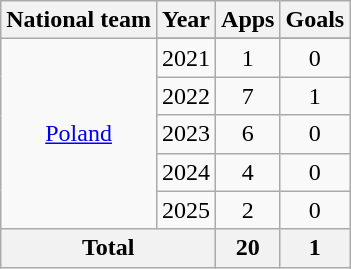<table class="wikitable" style="text-align: center;">
<tr>
<th>National team</th>
<th>Year</th>
<th>Apps</th>
<th>Goals</th>
</tr>
<tr>
<td rowspan="6"><a href='#'>Poland</a></td>
</tr>
<tr>
<td>2021</td>
<td>1</td>
<td>0</td>
</tr>
<tr>
<td>2022</td>
<td>7</td>
<td>1</td>
</tr>
<tr>
<td>2023</td>
<td>6</td>
<td>0</td>
</tr>
<tr>
<td>2024</td>
<td>4</td>
<td>0</td>
</tr>
<tr>
<td>2025</td>
<td>2</td>
<td>0</td>
</tr>
<tr>
<th colspan="2">Total</th>
<th>20</th>
<th>1</th>
</tr>
</table>
